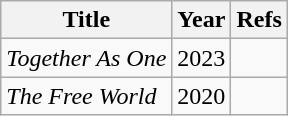<table class="wikitable">
<tr>
<th>Title</th>
<th>Year</th>
<th>Refs</th>
</tr>
<tr>
<td><em>Together As One</em></td>
<td>2023</td>
<td></td>
</tr>
<tr>
<td><em>The Free World</em></td>
<td>2020</td>
<td></td>
</tr>
</table>
